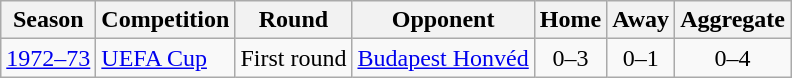<table class="wikitable">
<tr>
<th>Season</th>
<th>Competition</th>
<th>Round</th>
<th>Opponent</th>
<th>Home</th>
<th>Away</th>
<th>Aggregate</th>
</tr>
<tr>
<td><a href='#'>1972–73</a></td>
<td><a href='#'>UEFA Cup</a></td>
<td>First round</td>
<td> <a href='#'>Budapest Honvéd</a></td>
<td align="center">0–3</td>
<td align="center">0–1</td>
<td align="center">0–4</td>
</tr>
</table>
